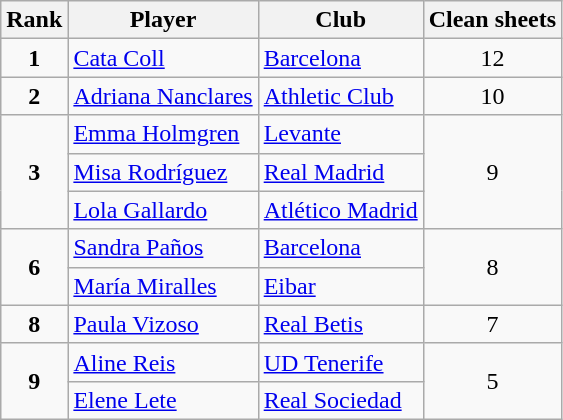<table class="wikitable" style="text-align:center">
<tr>
<th>Rank</th>
<th>Player</th>
<th>Club</th>
<th>Clean sheets</th>
</tr>
<tr>
<td><strong>1</strong></td>
<td align="left"> <a href='#'>Cata Coll</a></td>
<td align="left"><a href='#'>Barcelona</a></td>
<td>12</td>
</tr>
<tr>
<td><strong>2</strong></td>
<td align="left"> <a href='#'>Adriana Nanclares</a></td>
<td align="left"><a href='#'>Athletic Club</a></td>
<td>10</td>
</tr>
<tr>
<td rowspan=3><strong>3</strong></td>
<td align="left"> <a href='#'>Emma Holmgren</a></td>
<td align="left"><a href='#'>Levante</a></td>
<td rowspan=3>9</td>
</tr>
<tr>
<td align="left"> <a href='#'>Misa Rodríguez</a></td>
<td align="left"><a href='#'>Real Madrid</a></td>
</tr>
<tr>
<td align="left"> <a href='#'>Lola Gallardo</a></td>
<td align="left"><a href='#'>Atlético Madrid</a></td>
</tr>
<tr>
<td rowspan=2><strong>6</strong></td>
<td align="left"> <a href='#'>Sandra Paños</a></td>
<td align="left"><a href='#'>Barcelona</a></td>
<td rowspan=2>8</td>
</tr>
<tr>
<td align="left"> <a href='#'>María Miralles</a></td>
<td align="left"><a href='#'>Eibar</a></td>
</tr>
<tr>
<td><strong>8</strong></td>
<td align="left"> <a href='#'>Paula Vizoso</a></td>
<td align="left"><a href='#'>Real Betis</a></td>
<td>7</td>
</tr>
<tr>
<td rowspan=2><strong>9</strong></td>
<td align="left"> <a href='#'>Aline Reis</a></td>
<td align="left"><a href='#'>UD Tenerife</a></td>
<td rowspan=2>5</td>
</tr>
<tr>
<td align="left"> <a href='#'>Elene Lete</a></td>
<td align="left"><a href='#'>Real Sociedad</a></td>
</tr>
</table>
